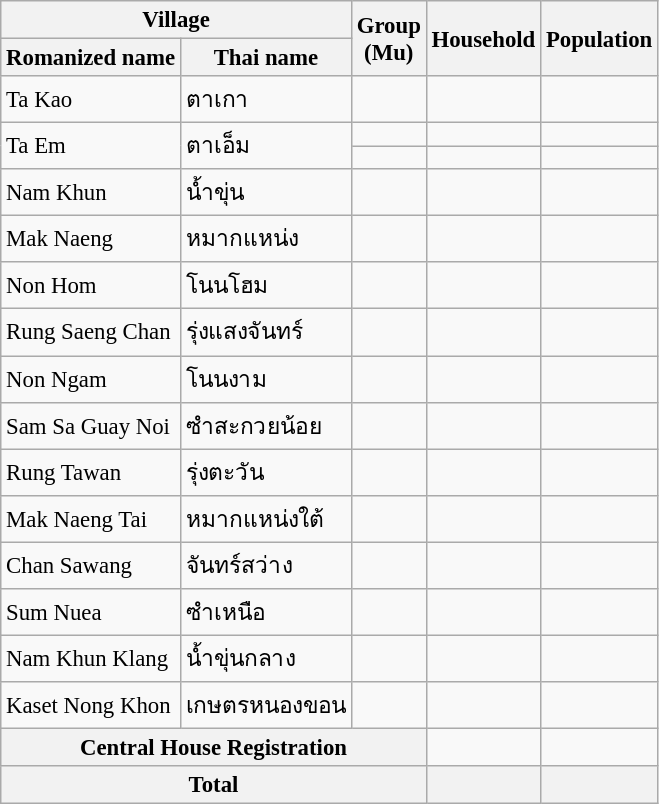<table class="wikitable" style="font-size: 95%";>
<tr>
<th colspan=2>Village</th>
<th rowspan=2>Group<br>(Mu)</th>
<th rowspan=2>Household</th>
<th rowspan=2>Population</th>
</tr>
<tr>
<th>Romanized name</th>
<th>Thai name</th>
</tr>
<tr>
<td>Ta Kao</td>
<td>ตาเกา</td>
<td></td>
<td></td>
<td></td>
</tr>
<tr>
<td rowspan=2>Ta Em</td>
<td rowspan=2>ตาเอ็ม</td>
<td></td>
<td></td>
<td></td>
</tr>
<tr>
<td></td>
<td></td>
<td></td>
</tr>
<tr>
<td>Nam Khun</td>
<td>น้ำขุ่น</td>
<td></td>
<td></td>
<td></td>
</tr>
<tr>
<td>Mak Naeng</td>
<td>หมากแหน่ง</td>
<td></td>
<td></td>
<td></td>
</tr>
<tr>
<td>Non Hom</td>
<td>โนนโฮม</td>
<td></td>
<td></td>
<td></td>
</tr>
<tr>
<td>Rung Saeng Chan</td>
<td>รุ่งแสงจันทร์</td>
<td></td>
<td></td>
<td></td>
</tr>
<tr>
<td>Non Ngam</td>
<td>โนนงาม</td>
<td></td>
<td></td>
<td></td>
</tr>
<tr>
<td>Sam Sa Guay Noi</td>
<td>ซำสะกวยน้อย</td>
<td></td>
<td></td>
<td></td>
</tr>
<tr>
<td>Rung Tawan</td>
<td>รุ่งตะวัน</td>
<td></td>
<td></td>
<td></td>
</tr>
<tr>
<td>Mak Naeng Tai</td>
<td>หมากแหน่งใต้</td>
<td></td>
<td></td>
<td></td>
</tr>
<tr>
<td>Chan Sawang</td>
<td>จันทร์สว่าง</td>
<td></td>
<td></td>
<td></td>
</tr>
<tr>
<td>Sum Nuea</td>
<td>ซำเหนือ</td>
<td></td>
<td></td>
<td></td>
</tr>
<tr>
<td>Nam Khun Klang</td>
<td>น้ำขุ่นกลาง</td>
<td></td>
<td></td>
<td></td>
</tr>
<tr>
<td>Kaset Nong Khon</td>
<td>เกษตรหนองขอน</td>
<td></td>
<td></td>
<td></td>
</tr>
<tr>
<th colspan=3 align=center>Central House Registration</th>
<td></td>
<td></td>
</tr>
<tr>
<th colspan=3>Total</th>
<th></th>
<th></th>
</tr>
</table>
